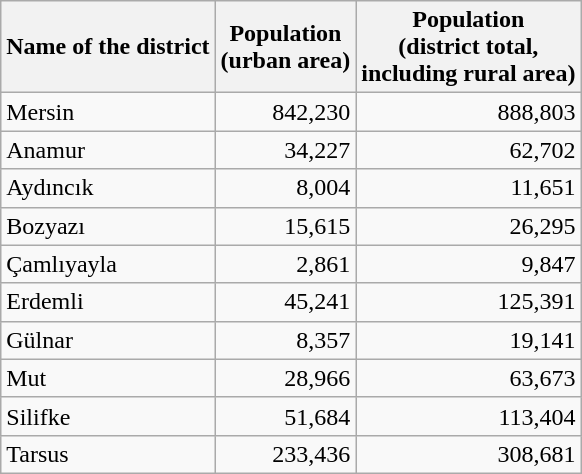<table class="sortable wikitable">
<tr>
<th>Name of the district</th>
<th>Population<br>(urban area)</th>
<th>Population<br>(district total,<br> including rural area)</th>
</tr>
<tr>
<td>Mersin</td>
<td align="right">842,230</td>
<td align="right">888,803</td>
</tr>
<tr>
<td>Anamur</td>
<td align="right">34,227</td>
<td align="right">62,702</td>
</tr>
<tr>
<td>Aydıncık</td>
<td align="right">8,004</td>
<td align="right">11,651</td>
</tr>
<tr>
<td>Bozyazı</td>
<td align="right">15,615</td>
<td align="right">26,295</td>
</tr>
<tr>
<td>Çamlıyayla</td>
<td align="right">2,861</td>
<td align="right">9,847</td>
</tr>
<tr>
<td>Erdemli</td>
<td align="right">45,241</td>
<td align="right">125,391</td>
</tr>
<tr>
<td>Gülnar</td>
<td align="right">8,357</td>
<td align="right">19,141</td>
</tr>
<tr>
<td>Mut</td>
<td align="right">28,966</td>
<td align="right">63,673</td>
</tr>
<tr>
<td>Silifke</td>
<td align="right">51,684</td>
<td align="right">113,404</td>
</tr>
<tr>
<td>Tarsus</td>
<td align="right">233,436</td>
<td align="right">308,681</td>
</tr>
</table>
